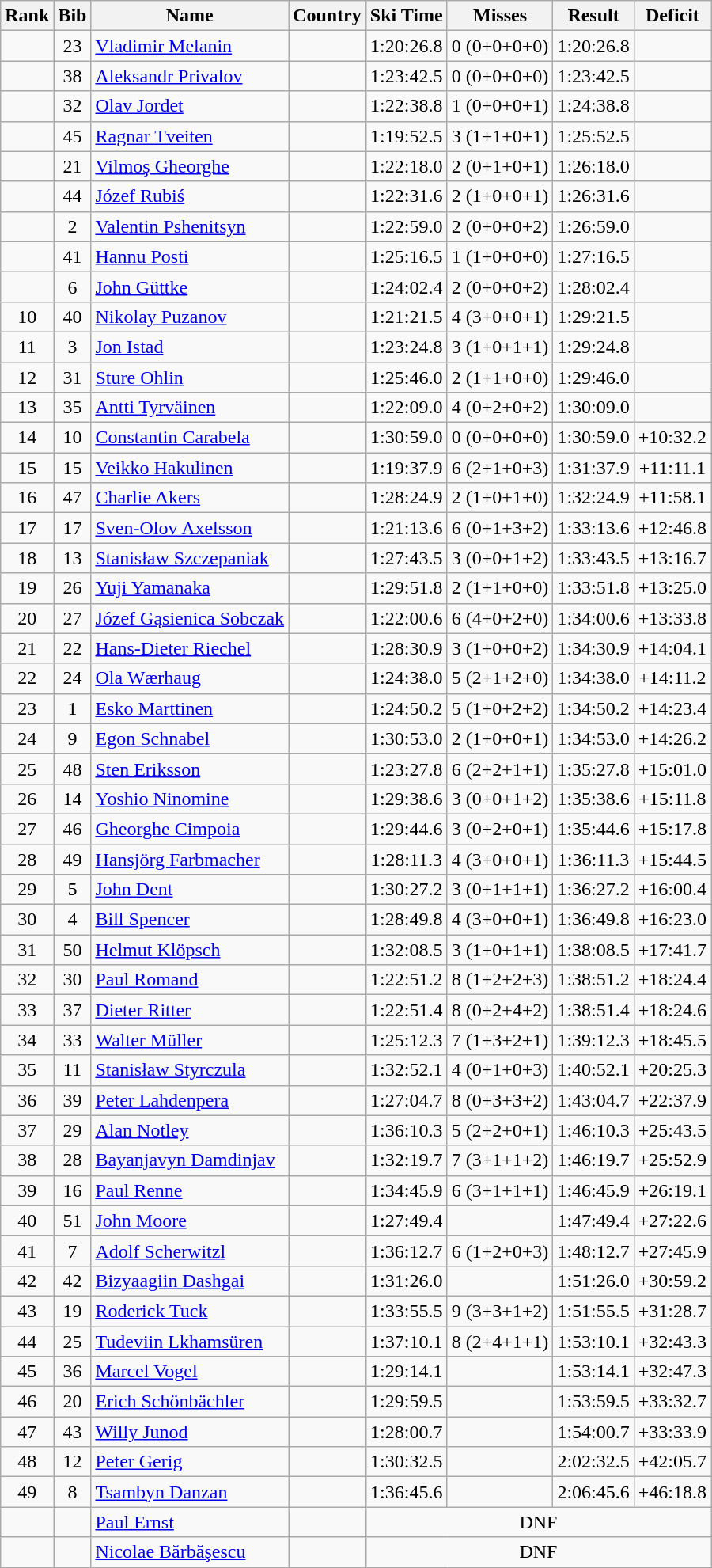<table class="wikitable sortable" style="text-align:center">
<tr>
<th>Rank</th>
<th>Bib</th>
<th>Name</th>
<th>Country</th>
<th>Ski Time</th>
<th>Misses</th>
<th>Result</th>
<th>Deficit</th>
</tr>
<tr>
<td></td>
<td>23</td>
<td align="left"><a href='#'>Vladimir Melanin</a></td>
<td align=left></td>
<td>1:20:26.8</td>
<td>0 (0+0+0+0)</td>
<td>1:20:26.8</td>
<td></td>
</tr>
<tr>
<td></td>
<td>38</td>
<td align="left"><a href='#'>Aleksandr Privalov</a></td>
<td align=left></td>
<td>1:23:42.5</td>
<td>0 (0+0+0+0)</td>
<td>1:23:42.5</td>
<td></td>
</tr>
<tr>
<td></td>
<td>32</td>
<td align="left"><a href='#'>Olav Jordet</a></td>
<td align=left></td>
<td>1:22:38.8</td>
<td>1 (0+0+0+1)</td>
<td>1:24:38.8</td>
<td></td>
</tr>
<tr>
<td></td>
<td>45</td>
<td align="left"><a href='#'>Ragnar Tveiten</a></td>
<td align=left></td>
<td>1:19:52.5</td>
<td>3 (1+1+0+1)</td>
<td>1:25:52.5</td>
<td></td>
</tr>
<tr>
<td></td>
<td>21</td>
<td align="left"><a href='#'>Vilmoş Gheorghe</a></td>
<td align=left></td>
<td>1:22:18.0</td>
<td>2 (0+1+0+1)</td>
<td>1:26:18.0</td>
<td></td>
</tr>
<tr>
<td></td>
<td>44</td>
<td align="left"><a href='#'>Józef Rubiś</a></td>
<td align=left></td>
<td>1:22:31.6</td>
<td>2 (1+0+0+1)</td>
<td>1:26:31.6</td>
<td></td>
</tr>
<tr>
<td></td>
<td>2</td>
<td align="left"><a href='#'>Valentin Pshenitsyn</a></td>
<td align=left></td>
<td>1:22:59.0</td>
<td>2 (0+0+0+2)</td>
<td>1:26:59.0</td>
<td></td>
</tr>
<tr>
<td></td>
<td>41</td>
<td align="left"><a href='#'>Hannu Posti</a></td>
<td align=left></td>
<td>1:25:16.5</td>
<td>1 (1+0+0+0)</td>
<td>1:27:16.5</td>
<td></td>
</tr>
<tr>
<td></td>
<td>6</td>
<td align="left"><a href='#'>John Güttke</a></td>
<td align=left></td>
<td>1:24:02.4</td>
<td>2 (0+0+0+2)</td>
<td>1:28:02.4</td>
<td></td>
</tr>
<tr>
<td>10</td>
<td>40</td>
<td align="left"><a href='#'>Nikolay Puzanov</a></td>
<td align=left></td>
<td>1:21:21.5</td>
<td>4 (3+0+0+1)</td>
<td>1:29:21.5</td>
<td></td>
</tr>
<tr>
<td>11</td>
<td>3</td>
<td align="left"><a href='#'>Jon Istad</a></td>
<td align=left></td>
<td>1:23:24.8</td>
<td>3 (1+0+1+1)</td>
<td>1:29:24.8</td>
<td></td>
</tr>
<tr>
<td>12</td>
<td>31</td>
<td align="left"><a href='#'>Sture Ohlin</a></td>
<td align=left></td>
<td>1:25:46.0</td>
<td>2 (1+1+0+0)</td>
<td>1:29:46.0</td>
<td></td>
</tr>
<tr>
<td>13</td>
<td>35</td>
<td align="left"><a href='#'>Antti Tyrväinen</a></td>
<td align=left></td>
<td>1:22:09.0</td>
<td>4 (0+2+0+2)</td>
<td>1:30:09.0</td>
<td></td>
</tr>
<tr>
<td>14</td>
<td>10</td>
<td align="left"><a href='#'>Constantin Carabela</a></td>
<td align=left></td>
<td>1:30:59.0</td>
<td>0 (0+0+0+0)</td>
<td>1:30:59.0</td>
<td>+10:32.2</td>
</tr>
<tr>
<td>15</td>
<td>15</td>
<td align="left"><a href='#'>Veikko Hakulinen</a></td>
<td align=left></td>
<td>1:19:37.9</td>
<td>6 (2+1+0+3)</td>
<td>1:31:37.9</td>
<td>+11:11.1</td>
</tr>
<tr>
<td>16</td>
<td>47</td>
<td align="left"><a href='#'>Charlie Akers</a></td>
<td align=left></td>
<td>1:28:24.9</td>
<td>2 (1+0+1+0)</td>
<td>1:32:24.9</td>
<td>+11:58.1</td>
</tr>
<tr>
<td>17</td>
<td>17</td>
<td align="left"><a href='#'>Sven-Olov Axelsson</a></td>
<td align=left></td>
<td>1:21:13.6</td>
<td>6 (0+1+3+2)</td>
<td>1:33:13.6</td>
<td>+12:46.8</td>
</tr>
<tr>
<td>18</td>
<td>13</td>
<td align="left"><a href='#'>Stanisław Szczepaniak</a></td>
<td align=left></td>
<td>1:27:43.5</td>
<td>3 (0+0+1+2)</td>
<td>1:33:43.5</td>
<td>+13:16.7</td>
</tr>
<tr>
<td>19</td>
<td>26</td>
<td align="left"><a href='#'>Yuji Yamanaka</a></td>
<td align=left></td>
<td>1:29:51.8</td>
<td>2 (1+1+0+0)</td>
<td>1:33:51.8</td>
<td>+13:25.0</td>
</tr>
<tr>
<td>20</td>
<td>27</td>
<td align="left"><a href='#'>Józef Gąsienica Sobczak</a></td>
<td align=left></td>
<td>1:22:00.6</td>
<td>6 (4+0+2+0)</td>
<td>1:34:00.6</td>
<td>+13:33.8</td>
</tr>
<tr>
<td>21</td>
<td>22</td>
<td align="left"><a href='#'>Hans-Dieter Riechel</a></td>
<td align=left></td>
<td>1:28:30.9</td>
<td>3 (1+0+0+2)</td>
<td>1:34:30.9</td>
<td>+14:04.1</td>
</tr>
<tr>
<td>22</td>
<td>24</td>
<td align="left"><a href='#'>Ola Wærhaug</a></td>
<td align=left></td>
<td>1:24:38.0</td>
<td>5 (2+1+2+0)</td>
<td>1:34:38.0</td>
<td>+14:11.2</td>
</tr>
<tr>
<td>23</td>
<td>1</td>
<td align="left"><a href='#'>Esko Marttinen</a></td>
<td align=left></td>
<td>1:24:50.2</td>
<td>5 (1+0+2+2)</td>
<td>1:34:50.2</td>
<td>+14:23.4</td>
</tr>
<tr>
<td>24</td>
<td>9</td>
<td align="left"><a href='#'>Egon Schnabel</a></td>
<td align=left></td>
<td>1:30:53.0</td>
<td>2 (1+0+0+1)</td>
<td>1:34:53.0</td>
<td>+14:26.2</td>
</tr>
<tr>
<td>25</td>
<td>48</td>
<td align="left"><a href='#'>Sten Eriksson</a></td>
<td align=left></td>
<td>1:23:27.8</td>
<td>6 (2+2+1+1)</td>
<td>1:35:27.8</td>
<td>+15:01.0</td>
</tr>
<tr>
<td>26</td>
<td>14</td>
<td align="left"><a href='#'>Yoshio Ninomine</a></td>
<td align=left></td>
<td>1:29:38.6</td>
<td>3 (0+0+1+2)</td>
<td>1:35:38.6</td>
<td>+15:11.8</td>
</tr>
<tr>
<td>27</td>
<td>46</td>
<td align="left"><a href='#'>Gheorghe Cimpoia</a></td>
<td align=left></td>
<td>1:29:44.6</td>
<td>3 (0+2+0+1)</td>
<td>1:35:44.6</td>
<td>+15:17.8</td>
</tr>
<tr>
<td>28</td>
<td>49</td>
<td align="left"><a href='#'>Hansjörg Farbmacher</a></td>
<td align=left></td>
<td>1:28:11.3</td>
<td>4 (3+0+0+1)</td>
<td>1:36:11.3</td>
<td>+15:44.5</td>
</tr>
<tr>
<td>29</td>
<td>5</td>
<td align="left"><a href='#'>John Dent</a></td>
<td align=left></td>
<td>1:30:27.2</td>
<td>3 (0+1+1+1)</td>
<td>1:36:27.2</td>
<td>+16:00.4</td>
</tr>
<tr>
<td>30</td>
<td>4</td>
<td align="left"><a href='#'>Bill Spencer</a></td>
<td align=left></td>
<td>1:28:49.8</td>
<td>4 (3+0+0+1)</td>
<td>1:36:49.8</td>
<td>+16:23.0</td>
</tr>
<tr>
<td>31</td>
<td>50</td>
<td align="left"><a href='#'>Helmut Klöpsch</a></td>
<td align=left></td>
<td>1:32:08.5</td>
<td>3 (1+0+1+1)</td>
<td>1:38:08.5</td>
<td>+17:41.7</td>
</tr>
<tr>
<td>32</td>
<td>30</td>
<td align="left"><a href='#'>Paul Romand</a></td>
<td align=left></td>
<td>1:22:51.2</td>
<td>8 (1+2+2+3)</td>
<td>1:38:51.2</td>
<td>+18:24.4</td>
</tr>
<tr>
<td>33</td>
<td>37</td>
<td align="left"><a href='#'>Dieter Ritter</a></td>
<td align=left></td>
<td>1:22:51.4</td>
<td>8 (0+2+4+2)</td>
<td>1:38:51.4</td>
<td>+18:24.6</td>
</tr>
<tr>
<td>34</td>
<td>33</td>
<td align="left"><a href='#'>Walter Müller</a></td>
<td align=left></td>
<td>1:25:12.3</td>
<td>7 (1+3+2+1)</td>
<td>1:39:12.3</td>
<td>+18:45.5</td>
</tr>
<tr>
<td>35</td>
<td>11</td>
<td align="left"><a href='#'>Stanisław Styrczula</a></td>
<td align=left></td>
<td>1:32:52.1</td>
<td>4 (0+1+0+3)</td>
<td>1:40:52.1</td>
<td>+20:25.3</td>
</tr>
<tr>
<td>36</td>
<td>39</td>
<td align="left"><a href='#'>Peter Lahdenpera</a></td>
<td align=left></td>
<td>1:27:04.7</td>
<td>8 (0+3+3+2)</td>
<td>1:43:04.7</td>
<td>+22:37.9</td>
</tr>
<tr>
<td>37</td>
<td>29</td>
<td align="left"><a href='#'>Alan Notley</a></td>
<td align=left></td>
<td>1:36:10.3</td>
<td>5 (2+2+0+1)</td>
<td>1:46:10.3</td>
<td>+25:43.5</td>
</tr>
<tr>
<td>38</td>
<td>28</td>
<td align="left"><a href='#'>Bayanjavyn Damdinjav</a></td>
<td align=left></td>
<td>1:32:19.7</td>
<td>7 (3+1+1+2)</td>
<td>1:46:19.7</td>
<td>+25:52.9</td>
</tr>
<tr>
<td>39</td>
<td>16</td>
<td align="left"><a href='#'>Paul Renne</a></td>
<td align=left></td>
<td>1:34:45.9</td>
<td>6 (3+1+1+1)</td>
<td>1:46:45.9</td>
<td>+26:19.1</td>
</tr>
<tr>
<td>40</td>
<td>51</td>
<td align="left"><a href='#'>John Moore</a></td>
<td align=left></td>
<td>1:27:49.4</td>
<td></td>
<td>1:47:49.4</td>
<td>+27:22.6</td>
</tr>
<tr>
<td>41</td>
<td>7</td>
<td align="left"><a href='#'>Adolf Scherwitzl</a></td>
<td align=left></td>
<td>1:36:12.7</td>
<td>6 (1+2+0+3)</td>
<td>1:48:12.7</td>
<td>+27:45.9</td>
</tr>
<tr>
<td>42</td>
<td>42</td>
<td align="left"><a href='#'>Bizyaagiin Dashgai</a></td>
<td align=left></td>
<td>1:31:26.0</td>
<td></td>
<td>1:51:26.0</td>
<td>+30:59.2</td>
</tr>
<tr>
<td>43</td>
<td>19</td>
<td align="left"><a href='#'>Roderick Tuck</a></td>
<td align=left></td>
<td>1:33:55.5</td>
<td>9 (3+3+1+2)</td>
<td>1:51:55.5</td>
<td>+31:28.7</td>
</tr>
<tr>
<td>44</td>
<td>25</td>
<td align="left"><a href='#'>Tudeviin Lkhamsüren</a></td>
<td align=left></td>
<td>1:37:10.1</td>
<td>8 (2+4+1+1)</td>
<td>1:53:10.1</td>
<td>+32:43.3</td>
</tr>
<tr>
<td>45</td>
<td>36</td>
<td align="left"><a href='#'>Marcel Vogel</a></td>
<td align=left></td>
<td>1:29:14.1</td>
<td></td>
<td>1:53:14.1</td>
<td>+32:47.3</td>
</tr>
<tr>
<td>46</td>
<td>20</td>
<td align="left"><a href='#'>Erich Schönbächler</a></td>
<td align=left></td>
<td>1:29:59.5</td>
<td></td>
<td>1:53:59.5</td>
<td>+33:32.7</td>
</tr>
<tr>
<td>47</td>
<td>43</td>
<td align="left"><a href='#'>Willy Junod</a></td>
<td align=left></td>
<td>1:28:00.7</td>
<td></td>
<td>1:54:00.7</td>
<td>+33:33.9</td>
</tr>
<tr>
<td>48</td>
<td>12</td>
<td align="left"><a href='#'>Peter Gerig</a></td>
<td align=left></td>
<td>1:30:32.5</td>
<td></td>
<td>2:02:32.5</td>
<td>+42:05.7</td>
</tr>
<tr>
<td>49</td>
<td>8</td>
<td align="left"><a href='#'>Tsambyn Danzan</a></td>
<td align=left></td>
<td>1:36:45.6</td>
<td></td>
<td>2:06:45.6</td>
<td>+46:18.8</td>
</tr>
<tr>
<td></td>
<td></td>
<td align="left"><a href='#'>Paul Ernst</a></td>
<td align=left></td>
<td colspan="4">DNF</td>
</tr>
<tr>
<td></td>
<td></td>
<td align="left"><a href='#'>Nicolae Bărbăşescu</a></td>
<td align=left></td>
<td colspan="4">DNF</td>
</tr>
</table>
